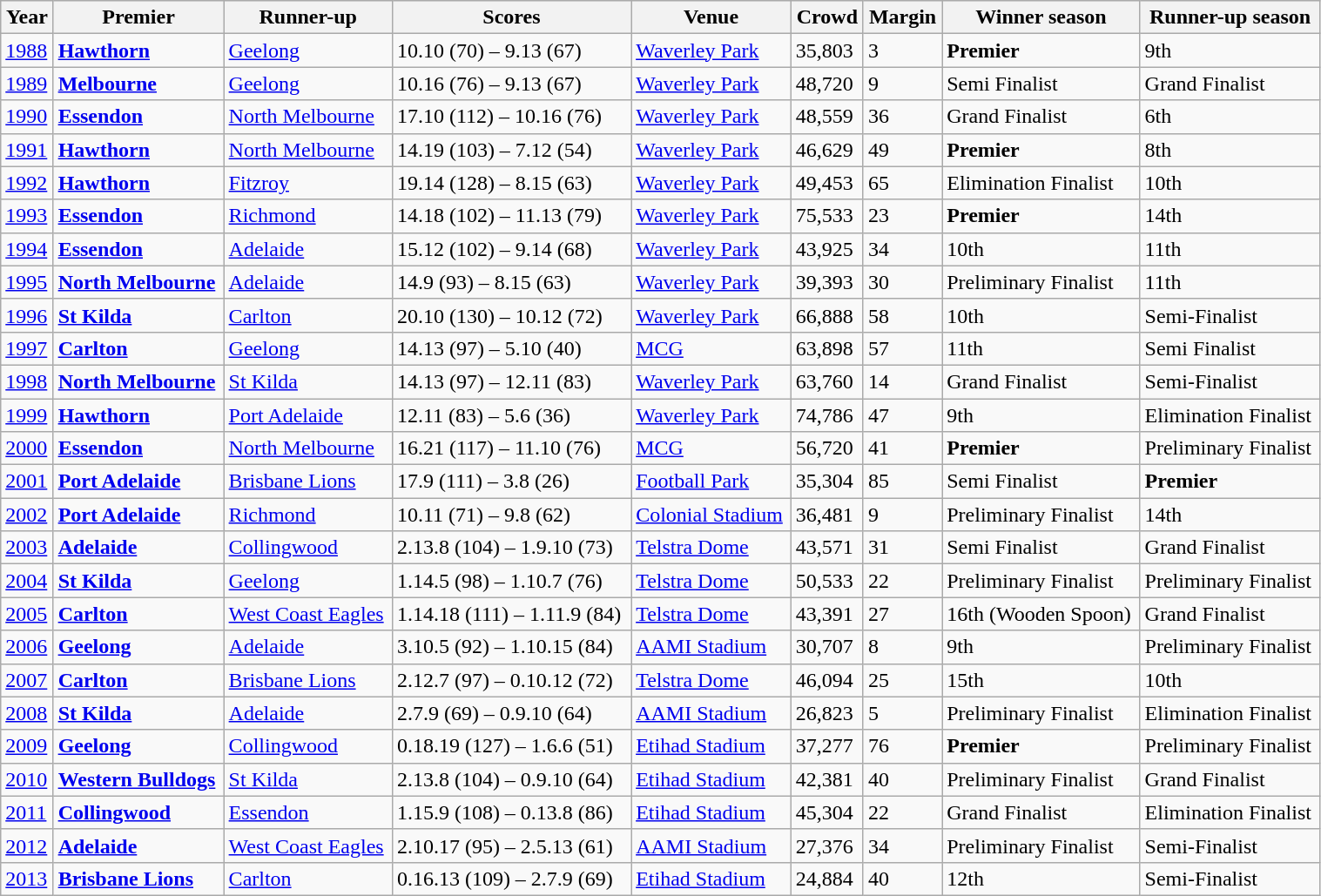<table class="wikitable sortable" style="width:80%;">
<tr style="background:#efefef;">
<th>Year</th>
<th>Premier</th>
<th>Runner-up</th>
<th>Scores</th>
<th>Venue</th>
<th>Crowd</th>
<th>Margin</th>
<th>Winner season</th>
<th>Runner-up season</th>
</tr>
<tr>
<td><a href='#'>1988</a></td>
<td><strong><a href='#'>Hawthorn</a></strong></td>
<td><a href='#'>Geelong</a></td>
<td>10.10 (70) – 9.13 (67)</td>
<td><a href='#'>Waverley Park</a></td>
<td>35,803</td>
<td>3</td>
<td><strong>Premier</strong></td>
<td>9th</td>
</tr>
<tr>
<td><a href='#'>1989</a></td>
<td><strong><a href='#'>Melbourne</a></strong></td>
<td><a href='#'>Geelong</a></td>
<td>10.16 (76) – 9.13 (67)</td>
<td><a href='#'>Waverley Park</a></td>
<td>48,720</td>
<td>9</td>
<td>Semi Finalist</td>
<td>Grand Finalist</td>
</tr>
<tr>
<td><a href='#'>1990</a></td>
<td><strong><a href='#'>Essendon</a></strong></td>
<td><a href='#'>North Melbourne</a></td>
<td>17.10 (112) – 10.16 (76)</td>
<td><a href='#'>Waverley Park</a></td>
<td>48,559</td>
<td>36</td>
<td>Grand Finalist</td>
<td>6th</td>
</tr>
<tr>
<td><a href='#'>1991</a></td>
<td><strong><a href='#'>Hawthorn</a></strong></td>
<td><a href='#'>North Melbourne</a></td>
<td>14.19 (103) – 7.12 (54)</td>
<td><a href='#'>Waverley Park</a></td>
<td>46,629</td>
<td>49</td>
<td><strong>Premier</strong></td>
<td>8th</td>
</tr>
<tr>
<td><a href='#'>1992</a></td>
<td><strong><a href='#'>Hawthorn</a></strong></td>
<td><a href='#'>Fitzroy</a></td>
<td>19.14 (128) – 8.15 (63)</td>
<td><a href='#'>Waverley Park</a></td>
<td>49,453</td>
<td>65</td>
<td>Elimination Finalist</td>
<td>10th</td>
</tr>
<tr>
<td><a href='#'>1993</a></td>
<td><strong><a href='#'>Essendon</a></strong></td>
<td><a href='#'>Richmond</a></td>
<td>14.18 (102) – 11.13 (79)</td>
<td><a href='#'>Waverley Park</a></td>
<td>75,533</td>
<td>23</td>
<td><strong>Premier</strong></td>
<td>14th</td>
</tr>
<tr>
<td><a href='#'>1994</a></td>
<td><strong><a href='#'>Essendon</a></strong></td>
<td><a href='#'>Adelaide</a></td>
<td>15.12 (102) – 9.14 (68)</td>
<td><a href='#'>Waverley Park</a></td>
<td>43,925</td>
<td>34</td>
<td>10th</td>
<td>11th</td>
</tr>
<tr>
<td><a href='#'>1995</a></td>
<td><strong><a href='#'>North Melbourne</a></strong></td>
<td><a href='#'>Adelaide</a></td>
<td>14.9 (93) – 8.15 (63)</td>
<td><a href='#'>Waverley Park</a></td>
<td>39,393</td>
<td>30</td>
<td>Preliminary Finalist</td>
<td>11th</td>
</tr>
<tr>
<td><a href='#'>1996</a></td>
<td><strong><a href='#'>St Kilda</a></strong></td>
<td><a href='#'>Carlton</a></td>
<td>20.10 (130) – 10.12 (72)</td>
<td><a href='#'>Waverley Park</a></td>
<td>66,888</td>
<td>58</td>
<td>10th</td>
<td>Semi-Finalist</td>
</tr>
<tr>
<td><a href='#'>1997</a></td>
<td><strong><a href='#'>Carlton</a></strong></td>
<td><a href='#'>Geelong</a></td>
<td>14.13 (97) – 5.10 (40)</td>
<td><a href='#'>MCG</a></td>
<td>63,898</td>
<td>57</td>
<td>11th</td>
<td>Semi Finalist</td>
</tr>
<tr>
<td><a href='#'>1998</a></td>
<td><strong><a href='#'>North Melbourne</a></strong></td>
<td><a href='#'>St Kilda</a></td>
<td>14.13 (97) – 12.11 (83)</td>
<td><a href='#'>Waverley Park</a></td>
<td>63,760</td>
<td>14</td>
<td>Grand Finalist</td>
<td>Semi-Finalist</td>
</tr>
<tr>
<td><a href='#'>1999</a></td>
<td><strong><a href='#'>Hawthorn</a></strong></td>
<td><a href='#'>Port Adelaide</a></td>
<td>12.11 (83) – 5.6 (36)</td>
<td><a href='#'>Waverley Park</a></td>
<td>74,786</td>
<td>47</td>
<td>9th</td>
<td>Elimination Finalist</td>
</tr>
<tr>
<td><a href='#'>2000</a></td>
<td><strong><a href='#'>Essendon</a></strong></td>
<td><a href='#'>North Melbourne</a></td>
<td>16.21 (117) – 11.10 (76)</td>
<td><a href='#'>MCG</a></td>
<td>56,720</td>
<td>41</td>
<td><strong>Premier</strong></td>
<td>Preliminary Finalist</td>
</tr>
<tr>
<td><a href='#'>2001</a></td>
<td><strong><a href='#'>Port Adelaide</a></strong></td>
<td><a href='#'>Brisbane Lions</a></td>
<td>17.9 (111) – 3.8 (26)</td>
<td><a href='#'>Football Park</a></td>
<td>35,304</td>
<td>85</td>
<td>Semi Finalist</td>
<td><strong>Premier</strong></td>
</tr>
<tr>
<td><a href='#'>2002</a></td>
<td><strong><a href='#'>Port Adelaide</a></strong></td>
<td><a href='#'>Richmond</a></td>
<td>10.11 (71) – 9.8 (62)</td>
<td><a href='#'>Colonial Stadium</a></td>
<td>36,481</td>
<td>9</td>
<td>Preliminary Finalist</td>
<td>14th</td>
</tr>
<tr>
<td><a href='#'>2003</a></td>
<td><strong><a href='#'>Adelaide</a></strong></td>
<td><a href='#'>Collingwood</a></td>
<td>2.13.8 (104) – 1.9.10 (73)</td>
<td><a href='#'>Telstra Dome</a></td>
<td>43,571</td>
<td>31</td>
<td>Semi Finalist</td>
<td>Grand Finalist</td>
</tr>
<tr>
<td><a href='#'>2004</a></td>
<td><strong><a href='#'>St Kilda</a></strong></td>
<td><a href='#'>Geelong</a></td>
<td>1.14.5 (98) – 1.10.7 (76)</td>
<td><a href='#'>Telstra Dome</a></td>
<td>50,533</td>
<td>22</td>
<td>Preliminary Finalist</td>
<td>Preliminary Finalist</td>
</tr>
<tr>
<td><a href='#'>2005</a></td>
<td><strong><a href='#'>Carlton</a></strong></td>
<td><a href='#'>West Coast Eagles</a></td>
<td>1.14.18 (111) – 1.11.9 (84)</td>
<td><a href='#'>Telstra Dome</a></td>
<td>43,391</td>
<td>27</td>
<td>16th (Wooden Spoon)</td>
<td>Grand Finalist</td>
</tr>
<tr>
<td><a href='#'>2006</a></td>
<td><strong><a href='#'>Geelong</a></strong></td>
<td><a href='#'>Adelaide</a></td>
<td>3.10.5 (92) – 1.10.15 (84)</td>
<td><a href='#'>AAMI Stadium</a></td>
<td>30,707</td>
<td>8</td>
<td>9th</td>
<td>Preliminary Finalist</td>
</tr>
<tr>
<td><a href='#'>2007</a></td>
<td><strong><a href='#'>Carlton</a></strong></td>
<td><a href='#'>Brisbane Lions</a></td>
<td>2.12.7 (97) – 0.10.12 (72)</td>
<td><a href='#'>Telstra Dome</a></td>
<td>46,094</td>
<td>25</td>
<td>15th</td>
<td>10th</td>
</tr>
<tr>
<td><a href='#'>2008</a></td>
<td><strong><a href='#'>St Kilda</a></strong></td>
<td><a href='#'>Adelaide</a></td>
<td>2.7.9 (69) – 0.9.10 (64)</td>
<td><a href='#'>AAMI Stadium</a></td>
<td>26,823</td>
<td>5</td>
<td>Preliminary Finalist</td>
<td>Elimination Finalist</td>
</tr>
<tr>
<td><a href='#'>2009</a></td>
<td><strong><a href='#'>Geelong</a></strong></td>
<td><a href='#'>Collingwood</a></td>
<td>0.18.19 (127) – 1.6.6 (51)</td>
<td><a href='#'>Etihad Stadium</a></td>
<td>37,277</td>
<td>76</td>
<td><strong>Premier</strong></td>
<td>Preliminary Finalist</td>
</tr>
<tr>
<td><a href='#'>2010</a></td>
<td><strong><a href='#'>Western Bulldogs</a></strong></td>
<td><a href='#'>St Kilda</a></td>
<td>2.13.8 (104) – 0.9.10 (64)</td>
<td><a href='#'>Etihad Stadium</a></td>
<td>42,381</td>
<td>40</td>
<td>Preliminary Finalist</td>
<td>Grand Finalist</td>
</tr>
<tr>
<td><a href='#'>2011</a></td>
<td><strong><a href='#'>Collingwood</a></strong></td>
<td><a href='#'>Essendon</a></td>
<td>1.15.9 (108) – 0.13.8 (86)</td>
<td><a href='#'>Etihad Stadium</a></td>
<td>45,304</td>
<td>22</td>
<td>Grand Finalist</td>
<td>Elimination Finalist</td>
</tr>
<tr>
<td><a href='#'>2012</a></td>
<td><strong><a href='#'>Adelaide</a></strong></td>
<td><a href='#'>West Coast Eagles</a></td>
<td>2.10.17 (95) – 2.5.13 (61)</td>
<td><a href='#'>AAMI Stadium</a></td>
<td>27,376</td>
<td>34</td>
<td>Preliminary Finalist</td>
<td>Semi-Finalist</td>
</tr>
<tr>
<td><a href='#'>2013</a></td>
<td><strong><a href='#'>Brisbane Lions</a></strong></td>
<td><a href='#'>Carlton</a></td>
<td>0.16.13 (109) – 2.7.9 (69)</td>
<td><a href='#'>Etihad Stadium</a></td>
<td>24,884</td>
<td>40</td>
<td>12th</td>
<td>Semi-Finalist</td>
</tr>
</table>
